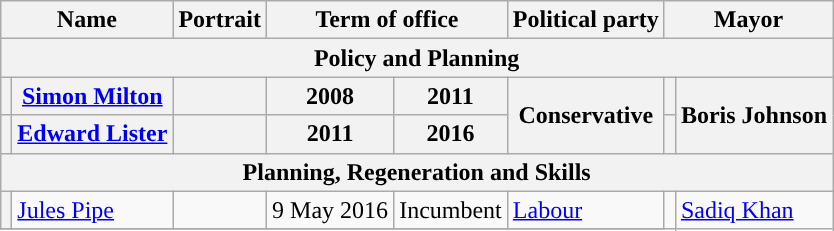<table class="wikitable">
<tr>
<th colspan=2>Name</th>
<th>Portrait</th>
<th colspan=2>Term of office</th>
<th>Political party</th>
<th colspan=2>Mayor</th>
</tr>
<tr>
<th colspan="8">Policy and Planning</th>
</tr>
<tr>
<th style="background-color: "></th>
<th><a href='#'>Simon Milton</a></th>
<th></th>
<th><strong>2008</strong></th>
<th><strong>2011</strong></th>
<th rowspan="2">Conservative</th>
<th style="background-color: "></th>
<th rowspan="2">Boris Johnson</th>
</tr>
<tr>
<th style="background-color: "></th>
<th><a href='#'>Edward Lister</a></th>
<th></th>
<th>2011</th>
<th>2016</th>
<th style="background-color: "></th>
</tr>
<tr>
<th colspan="8">Planning, Regeneration and Skills</th>
</tr>
<tr>
<th style="background-color: "></th>
<td><a href='#'>Jules Pipe</a></td>
<td></td>
<td>9 May 2016</td>
<td>Incumbent</td>
<td><a href='#'>Labour</a></td>
<td rowspan=3 style="background-color: "></td>
<td rowspan=3><a href='#'>Sadiq Khan</a></td>
</tr>
<tr>
</tr>
</table>
